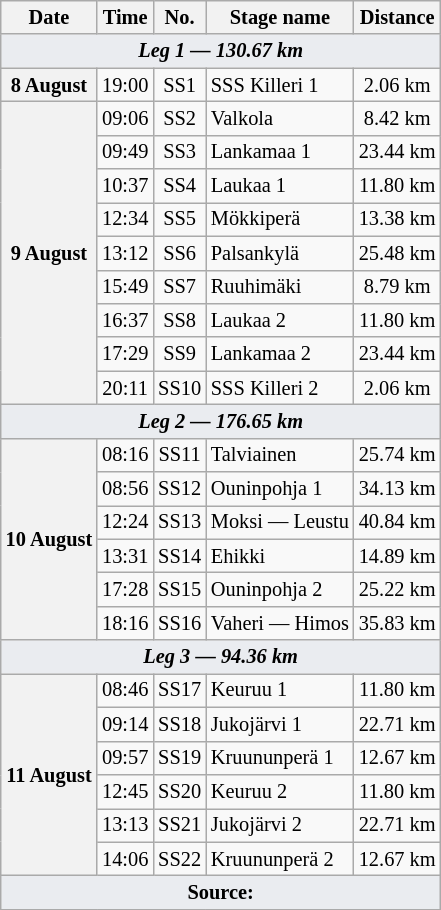<table class="wikitable" style="font-size: 85%;">
<tr>
<th>Date</th>
<th>Time</th>
<th>No.</th>
<th>Stage name</th>
<th>Distance</th>
</tr>
<tr>
<td style="background-color:#EAECF0; text-align:center" colspan="5"><strong><em>Leg 1 — 130.67 km</em></strong></td>
</tr>
<tr>
<th rowspan="1">8 August</th>
<td align="center">19:00</td>
<td align="center">SS1</td>
<td>SSS Killeri 1</td>
<td align="center">2.06 km</td>
</tr>
<tr>
<th rowspan="9">9 August</th>
<td align="center">09:06</td>
<td align="center">SS2</td>
<td>Valkola</td>
<td align="center">8.42 km</td>
</tr>
<tr>
<td align="center">09:49</td>
<td align="center">SS3</td>
<td>Lankamaa 1</td>
<td align="center">23.44 km</td>
</tr>
<tr>
<td align="center">10:37</td>
<td align="center">SS4</td>
<td>Laukaa 1</td>
<td align="center">11.80 km</td>
</tr>
<tr>
<td align="center">12:34</td>
<td align="center">SS5</td>
<td>Mökkiperä</td>
<td align="center">13.38 km</td>
</tr>
<tr>
<td align="center">13:12</td>
<td align="center">SS6</td>
<td>Palsankylä</td>
<td align="center">25.48 km</td>
</tr>
<tr>
<td align="center">15:49</td>
<td align="center">SS7</td>
<td>Ruuhimäki</td>
<td align="center">8.79 km</td>
</tr>
<tr>
<td align="center">16:37</td>
<td align="center">SS8</td>
<td>Laukaa 2</td>
<td align="center">11.80 km</td>
</tr>
<tr>
<td align="center">17:29</td>
<td align="center">SS9</td>
<td>Lankamaa 2</td>
<td align="center">23.44 km</td>
</tr>
<tr>
<td align="center">20:11</td>
<td align="center">SS10</td>
<td>SSS Killeri 2</td>
<td align="center">2.06 km</td>
</tr>
<tr>
<td style="background-color:#EAECF0; text-align:center" colspan="5"><strong><em>Leg 2 — 176.65 km</em></strong></td>
</tr>
<tr>
<th rowspan="6">10 August</th>
<td align="center">08:16</td>
<td align="center">SS11</td>
<td>Talviainen</td>
<td align="center">25.74 km</td>
</tr>
<tr>
<td align="center">08:56</td>
<td align="center">SS12</td>
<td>Ouninpohja 1</td>
<td align="center">34.13 km</td>
</tr>
<tr>
<td align="center">12:24</td>
<td align="center">SS13</td>
<td>Moksi — Leustu</td>
<td align="center">40.84 km</td>
</tr>
<tr>
<td align="center">13:31</td>
<td align="center">SS14</td>
<td>Ehikki</td>
<td align="center">14.89 km</td>
</tr>
<tr>
<td align="center">17:28</td>
<td align="center">SS15</td>
<td>Ouninpohja 2</td>
<td align="center">25.22 km</td>
</tr>
<tr>
<td align="center">18:16</td>
<td align="center">SS16</td>
<td>Vaheri — Himos</td>
<td align="center">35.83 km</td>
</tr>
<tr>
<td style="background-color:#EAECF0; text-align:center" colspan="5"><strong><em>Leg 3 — 94.36 km</em></strong></td>
</tr>
<tr>
<th rowspan="6">11 August</th>
<td align="center">08:46</td>
<td align="center">SS17</td>
<td>Keuruu 1</td>
<td align="center">11.80 km</td>
</tr>
<tr>
<td align="center">09:14</td>
<td align="center">SS18</td>
<td>Jukojärvi 1</td>
<td align="center">22.71 km</td>
</tr>
<tr>
<td align="center">09:57</td>
<td align="center">SS19</td>
<td>Kruununperä 1</td>
<td align="center">12.67 km</td>
</tr>
<tr>
<td align="center">12:45</td>
<td align="center">SS20</td>
<td>Keuruu 2</td>
<td align="center">11.80 km</td>
</tr>
<tr>
<td align="center">13:13</td>
<td align="center">SS21</td>
<td>Jukojärvi 2</td>
<td align="center">22.71 km</td>
</tr>
<tr>
<td align="center">14:06</td>
<td align="center">SS22</td>
<td>Kruununperä 2</td>
<td align="center">12.67 km</td>
</tr>
<tr>
<td style="background-color:#EAECF0; text-align:center" colspan="5"><strong>Source:</strong></td>
</tr>
<tr>
</tr>
</table>
